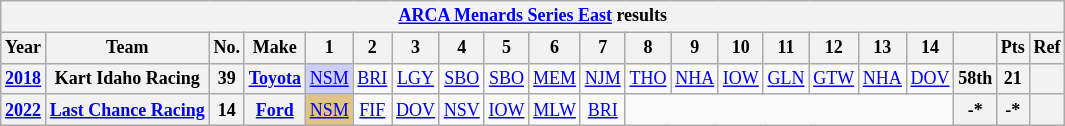<table class="wikitable" style="text-align:center; font-size:75%">
<tr>
<th colspan=21><a href='#'>ARCA Menards Series East</a> results</th>
</tr>
<tr>
<th>Year</th>
<th>Team</th>
<th>No.</th>
<th>Make</th>
<th>1</th>
<th>2</th>
<th>3</th>
<th>4</th>
<th>5</th>
<th>6</th>
<th>7</th>
<th>8</th>
<th>9</th>
<th>10</th>
<th>11</th>
<th>12</th>
<th>13</th>
<th>14</th>
<th></th>
<th>Pts</th>
<th>Ref</th>
</tr>
<tr>
<th><a href='#'>2018</a></th>
<th>Kart Idaho Racing</th>
<th>39</th>
<th><a href='#'>Toyota</a></th>
<td style="background:#CFCFFF;"><a href='#'>NSM</a><br></td>
<td><a href='#'>BRI</a></td>
<td><a href='#'>LGY</a></td>
<td><a href='#'>SBO</a></td>
<td><a href='#'>SBO</a></td>
<td><a href='#'>MEM</a></td>
<td><a href='#'>NJM</a></td>
<td><a href='#'>THO</a></td>
<td><a href='#'>NHA</a></td>
<td><a href='#'>IOW</a></td>
<td><a href='#'>GLN</a></td>
<td><a href='#'>GTW</a></td>
<td><a href='#'>NHA</a></td>
<td><a href='#'>DOV</a></td>
<th>58th</th>
<th>21</th>
<th></th>
</tr>
<tr>
<th><a href='#'>2022</a></th>
<th><a href='#'>Last Chance Racing</a></th>
<th>14</th>
<th><a href='#'>Ford</a></th>
<td style="background:#DFC484;"><a href='#'>NSM</a><br></td>
<td><a href='#'>FIF</a></td>
<td><a href='#'>DOV</a></td>
<td><a href='#'>NSV</a></td>
<td><a href='#'>IOW</a></td>
<td><a href='#'>MLW</a></td>
<td><a href='#'>BRI</a></td>
<td colspan=7></td>
<th>-*</th>
<th>-*</th>
<th></th>
</tr>
</table>
